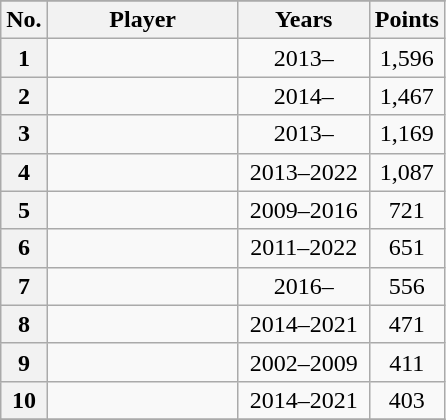<table class="wikitable sortable" style="text-align:center">
<tr>
</tr>
<tr>
<th>No.</th>
<th width=120>Player</th>
<th width=80>Years</th>
<th>Points</th>
</tr>
<tr>
<th>1</th>
<td><strong></strong></td>
<td>2013–</td>
<td>1,596</td>
</tr>
<tr>
<th>2</th>
<td><strong></strong></td>
<td>2014–</td>
<td>1,467</td>
</tr>
<tr>
<th>3</th>
<td><strong></strong></td>
<td>2013–</td>
<td>1,169</td>
</tr>
<tr>
<th>4</th>
<td></td>
<td>2013–2022</td>
<td>1,087</td>
</tr>
<tr>
<th>5</th>
<td></td>
<td>2009–2016</td>
<td>721</td>
</tr>
<tr>
<th>6</th>
<td></td>
<td>2011–2022</td>
<td>651</td>
</tr>
<tr>
<th>7</th>
<td><strong></strong></td>
<td>2016–</td>
<td>556</td>
</tr>
<tr>
<th>8</th>
<td></td>
<td>2014–2021</td>
<td>471</td>
</tr>
<tr>
<th>9</th>
<td></td>
<td>2002–2009</td>
<td>411</td>
</tr>
<tr>
<th>10</th>
<td></td>
<td>2014–2021</td>
<td>403</td>
</tr>
<tr>
</tr>
</table>
